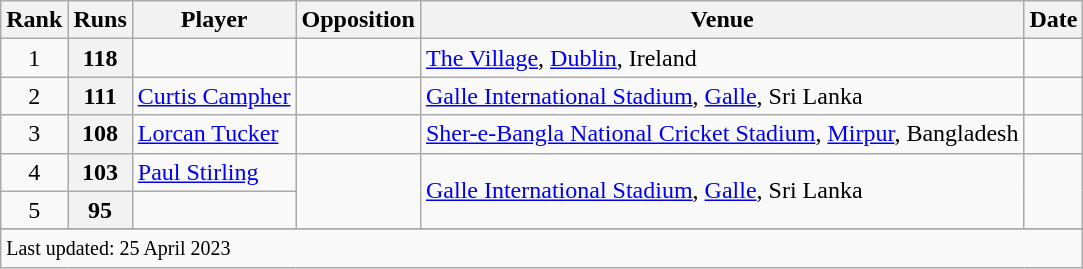<table class="wikitable plainrowheaders sortable">
<tr>
<th scope=col>Rank</th>
<th scope=col>Runs</th>
<th scope=col>Player</th>
<th scope=col>Opposition</th>
<th scope=col>Venue</th>
<th scope=col>Date</th>
</tr>
<tr>
<td align=center>1</td>
<th scope=row style=text-align:center;>118</th>
<td></td>
<td></td>
<td><a href='#'>The Village</a>, <a href='#'>Dublin</a>, Ireland</td>
<td></td>
</tr>
<tr>
<td align=center>2</td>
<th scope=row style=text-align:center;>111</th>
<td><a href='#'>Curtis Campher</a></td>
<td></td>
<td><a href='#'>Galle International Stadium</a>, <a href='#'>Galle</a>, Sri Lanka</td>
<td></td>
</tr>
<tr>
<td align=center>3</td>
<th scope=row style=text-align:center;>108</th>
<td><a href='#'>Lorcan Tucker</a></td>
<td></td>
<td><a href='#'>Sher-e-Bangla National Cricket Stadium</a>, <a href='#'>Mirpur</a>, Bangladesh</td>
<td></td>
</tr>
<tr>
<td align=center>4</td>
<th scope=row style=text-align:center;>103</th>
<td><a href='#'>Paul Stirling</a></td>
<td rowspan=2></td>
<td rowspan=2><a href='#'>Galle International Stadium</a>, <a href='#'>Galle</a>, Sri Lanka</td>
<td rowspan=2></td>
</tr>
<tr>
<td align=center>5</td>
<th scope=row style=text-align:center;>95</th>
<td></td>
</tr>
<tr>
</tr>
<tr class=sortbottom>
<td colspan=6><small>Last updated: 25 April 2023</small></td>
</tr>
</table>
